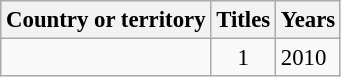<table class="wikitable" style="font-size:95%;">
<tr>
<th>Country or territory</th>
<th>Titles</th>
<th>Years</th>
</tr>
<tr>
<td></td>
<td rowspan="2" style="text-align:center;">1</td>
<td>2010</td>
</tr>
</table>
